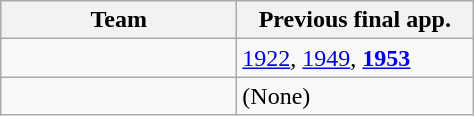<table class="wikitable">
<tr>
<th width=150px>Team</th>
<th width=150px>Previous final app.</th>
</tr>
<tr>
<td></td>
<td><a href='#'>1922</a>, <a href='#'>1949</a>, <strong><a href='#'>1953</a></strong></td>
</tr>
<tr>
<td></td>
<td>(None)</td>
</tr>
</table>
